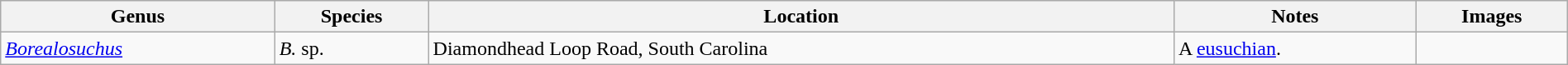<table class="wikitable" width="100%" align="center">
<tr>
<th>Genus</th>
<th>Species</th>
<th>Location</th>
<th>Notes</th>
<th>Images</th>
</tr>
<tr>
<td><em><a href='#'>Borealosuchus</a></em></td>
<td><em>B.</em> sp.</td>
<td>Diamondhead Loop Road, South Carolina</td>
<td>A <a href='#'>eusuchian</a>.</td>
<td></td>
</tr>
</table>
